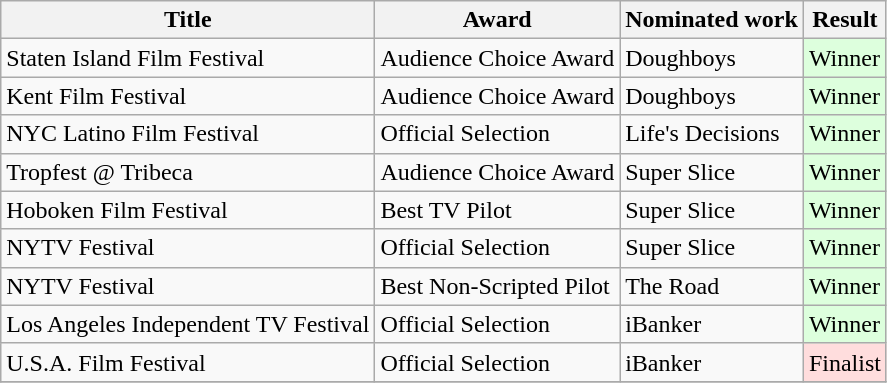<table class="wikitable">
<tr>
<th>Title</th>
<th>Award</th>
<th>Nominated work</th>
<th>Result</th>
</tr>
<tr>
<td>Staten Island Film Festival</td>
<td>Audience Choice Award</td>
<td>Doughboys</td>
<td style="background: #ddffdd">Winner</td>
</tr>
<tr>
<td>Kent Film Festival</td>
<td>Audience Choice Award</td>
<td>Doughboys</td>
<td style="background: #ddffdd">Winner</td>
</tr>
<tr>
<td>NYC Latino Film Festival</td>
<td>Official Selection</td>
<td>Life's Decisions</td>
<td style="background: #ddffdd">Winner</td>
</tr>
<tr>
<td>Tropfest @ Tribeca</td>
<td>Audience Choice Award</td>
<td>Super Slice</td>
<td style="background: #ddffdd">Winner</td>
</tr>
<tr>
<td>Hoboken Film Festival</td>
<td>Best TV Pilot</td>
<td>Super Slice</td>
<td style="background: #ddffdd">Winner</td>
</tr>
<tr>
<td>NYTV Festival</td>
<td>Official Selection</td>
<td>Super Slice</td>
<td style="background: #ddffdd">Winner</td>
</tr>
<tr>
<td>NYTV Festival</td>
<td>Best Non-Scripted Pilot</td>
<td>The Road</td>
<td style="background: #ddffdd">Winner</td>
</tr>
<tr>
<td>Los Angeles Independent TV Festival</td>
<td>Official Selection</td>
<td>iBanker</td>
<td style="background: #ddffdd">Winner</td>
</tr>
<tr>
<td>U.S.A. Film Festival</td>
<td>Official Selection</td>
<td>iBanker</td>
<td style="background: #ffdddd">Finalist</td>
</tr>
<tr>
</tr>
</table>
